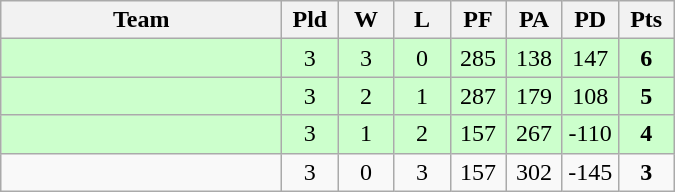<table class=wikitable style="text-align:center">
<tr>
<th width=180>Team</th>
<th width=30>Pld</th>
<th width=30>W</th>
<th width=30>L</th>
<th width=30>PF</th>
<th width=30>PA</th>
<th width=30>PD</th>
<th width=30>Pts</th>
</tr>
<tr bgcolor="#ccffcc">
<td align="left"></td>
<td>3</td>
<td>3</td>
<td>0</td>
<td>285</td>
<td>138</td>
<td>147</td>
<td><strong>6</strong></td>
</tr>
<tr bgcolor="#ccffcc">
<td align="left"></td>
<td>3</td>
<td>2</td>
<td>1</td>
<td>287</td>
<td>179</td>
<td>108</td>
<td><strong>5</strong></td>
</tr>
<tr bgcolor="#ccffcc">
<td align="left"></td>
<td>3</td>
<td>1</td>
<td>2</td>
<td>157</td>
<td>267</td>
<td>-110</td>
<td><strong>4</strong></td>
</tr>
<tr>
<td align="left"></td>
<td>3</td>
<td>0</td>
<td>3</td>
<td>157</td>
<td>302</td>
<td>-145</td>
<td><strong>3</strong></td>
</tr>
</table>
